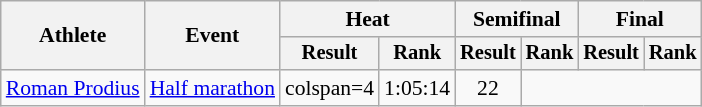<table class="wikitable" style="font-size:90%">
<tr>
<th rowspan=2>Athlete</th>
<th rowspan=2>Event</th>
<th colspan=2>Heat</th>
<th colspan=2>Semifinal</th>
<th colspan=2>Final</th>
</tr>
<tr style="font-size:95%">
<th>Result</th>
<th>Rank</th>
<th>Result</th>
<th>Rank</th>
<th>Result</th>
<th>Rank</th>
</tr>
<tr align=center>
<td align=left><a href='#'>Roman Prodius</a></td>
<td style="text-align:left;"><a href='#'>Half marathon</a></td>
<td>colspan=4 </td>
<td>1:05:14</td>
<td>22</td>
</tr>
</table>
